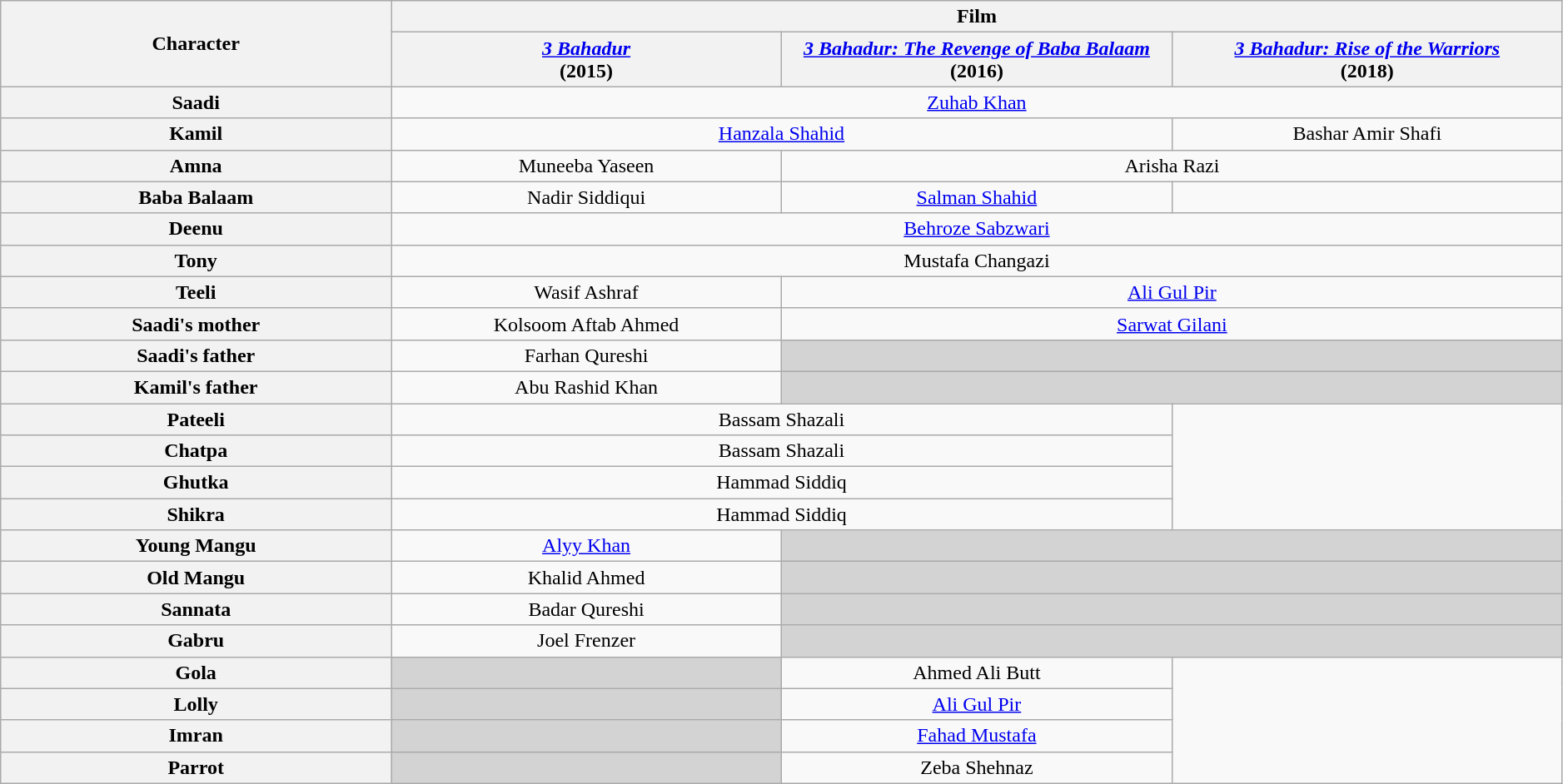<table class="wikitable"  style="text-align:center; width:99%;">
<tr>
<th rowspan="2" style="width:16%;">Character</th>
<th colspan="5" style="text-align:center;">Film</th>
</tr>
<tr>
<th style="text-align:center; width:16%;"><em><a href='#'>3 Bahadur</a></em><br>(2015)</th>
<th style="text-align:center; width:16%;"><em><a href='#'>3 Bahadur: The Revenge of Baba Balaam</a></em><br>(2016)</th>
<th style="text-align:center; width:16%;"><em><a href='#'>3 Bahadur: Rise of the Warriors</a></em><br>(2018)</th>
</tr>
<tr>
<th>Saadi</th>
<td colspan="3"><a href='#'>Zuhab Khan</a></td>
</tr>
<tr>
<th>Kamil</th>
<td colspan="2"><a href='#'>Hanzala Shahid</a></td>
<td colspan="1">Bashar Amir Shafi</td>
</tr>
<tr>
<th>Amna</th>
<td colspan="1">Muneeba Yaseen</td>
<td colspan="2">Arisha Razi</td>
</tr>
<tr>
<th>Baba Balaam</th>
<td colspan="1">Nadir Siddiqui</td>
<td colspan="1"><a href='#'>Salman Shahid</a></td>
</tr>
<tr>
<th>Deenu</th>
<td colspan="3"><a href='#'>Behroze Sabzwari</a></td>
</tr>
<tr>
<th>Tony</th>
<td colspan="3">Mustafa Changazi</td>
</tr>
<tr>
<th>Teeli</th>
<td colspan="1">Wasif Ashraf</td>
<td colspan="2"><a href='#'>Ali Gul Pir</a></td>
</tr>
<tr>
<th>Saadi's mother</th>
<td colspan="1">Kolsoom Aftab Ahmed</td>
<td colspan="3"><a href='#'>Sarwat Gilani</a></td>
</tr>
<tr>
<th>Saadi's father</th>
<td colapan="1">Farhan Qureshi</td>
<td colspan="2" style="background:lightgrey;"> </td>
</tr>
<tr>
<th>Kamil's father</th>
<td colapan="1">Abu Rashid Khan</td>
<td colspan="2" style="background:lightgrey;"> </td>
</tr>
<tr>
<th>Pateeli</th>
<td colspan="2">Bassam Shazali</td>
</tr>
<tr>
<th>Chatpa</th>
<td colspan="2">Bassam Shazali</td>
</tr>
<tr>
<th>Ghutka</th>
<td colspan="2">Hammad Siddiq</td>
</tr>
<tr>
<th>Shikra</th>
<td colspan="2">Hammad Siddiq</td>
</tr>
<tr>
<th>Young Mangu</th>
<td colapan="1"><a href='#'>Alyy Khan</a></td>
<td colspan="2" style="background:lightgrey;"> </td>
</tr>
<tr>
<th>Old Mangu</th>
<td colapan="1">Khalid Ahmed</td>
<td colspan="2" style="background:lightgrey;"> </td>
</tr>
<tr>
<th>Sannata</th>
<td colapan="1">Badar Qureshi</td>
<td colspan="2" style="background:lightgrey;"> </td>
</tr>
<tr>
<th>Gabru</th>
<td colapan="1">Joel Frenzer</td>
<td colspan="2" style="background:lightgrey;"> </td>
</tr>
<tr>
<th>Gola</th>
<td colspan="1" style="background:lightgrey;"> </td>
<td>Ahmed Ali Butt</td>
</tr>
<tr>
<th>Lolly</th>
<td colspan="1" style="background:lightgrey;"> </td>
<td><a href='#'>Ali Gul Pir</a></td>
</tr>
<tr>
<th>Imran</th>
<td colspan="1" style="background:lightgrey;"> </td>
<td><a href='#'>Fahad Mustafa</a></td>
</tr>
<tr>
<th>Parrot</th>
<td colspan="1" style="background:lightgrey;"> </td>
<td>Zeba Shehnaz</td>
</tr>
</table>
